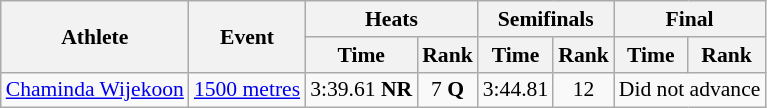<table class=wikitable style="font-size:90%">
<tr>
<th rowspan="2">Athlete</th>
<th rowspan="2">Event</th>
<th colspan="2">Heats</th>
<th colspan="2">Semifinals</th>
<th colspan="2">Final</th>
</tr>
<tr>
<th>Time</th>
<th>Rank</th>
<th>Time</th>
<th>Rank</th>
<th>Time</th>
<th>Rank</th>
</tr>
<tr>
<td><a href='#'>Chaminda Wijekoon</a></td>
<td><a href='#'>1500 metres</a></td>
<td align=center>3:39.61 <strong>NR</strong></td>
<td align=center>7 <strong>Q</strong></td>
<td align=center>3:44.81</td>
<td align=center>12</td>
<td colspan="2" align=center>Did not advance</td>
</tr>
</table>
